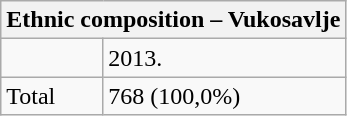<table class="wikitable">
<tr>
<th colspan="8">Ethnic composition – Vukosavlje</th>
</tr>
<tr>
<td></td>
<td>2013.</td>
</tr>
<tr>
<td>Total</td>
<td>768 (100,0%)</td>
</tr>
</table>
